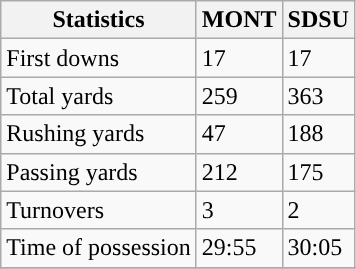<table class="wikitable">
<tr>
<th>Statistics</th>
<th>MONT</th>
<th>SDSU</th>
</tr>
<tr>
<td>First downs</td>
<td>17</td>
<td>17</td>
</tr>
<tr>
<td>Total yards</td>
<td>259</td>
<td>363</td>
</tr>
<tr>
<td>Rushing yards</td>
<td>47</td>
<td>188</td>
</tr>
<tr>
<td>Passing yards</td>
<td>212</td>
<td>175</td>
</tr>
<tr>
<td>Turnovers</td>
<td>3</td>
<td>2</td>
</tr>
<tr>
<td>Time of possession</td>
<td>29:55</td>
<td>30:05</td>
</tr>
<tr>
</tr>
</table>
